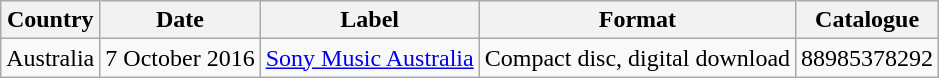<table class="wikitable">
<tr>
<th>Country</th>
<th>Date</th>
<th>Label</th>
<th>Format</th>
<th>Catalogue</th>
</tr>
<tr>
<td>Australia</td>
<td>7 October 2016</td>
<td><a href='#'>Sony Music Australia</a></td>
<td>Compact disc, digital download</td>
<td>88985378292</td>
</tr>
</table>
